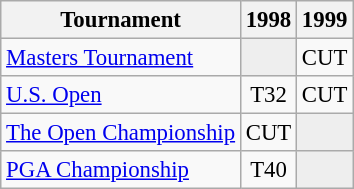<table class="wikitable" style="font-size:95%;text-align:center;">
<tr>
<th>Tournament</th>
<th>1998</th>
<th>1999</th>
</tr>
<tr>
<td align="left"><a href='#'>Masters Tournament</a></td>
<td style="background:#eeeeee;"></td>
<td>CUT</td>
</tr>
<tr>
<td align="left"><a href='#'>U.S. Open</a></td>
<td>T32</td>
<td>CUT</td>
</tr>
<tr>
<td align="left"><a href='#'>The Open Championship</a></td>
<td>CUT</td>
<td style="background:#eeeeee;"></td>
</tr>
<tr>
<td align="left"><a href='#'>PGA Championship</a></td>
<td>T40</td>
<td style="background:#eeeeee;"></td>
</tr>
</table>
